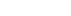<table style="width100%; text-align:center; font-weight:bold;">
<tr style="color:white;">
<td style="background:">71</td>
<td style="background:">14</td>
<td style="background:">7</td>
</tr>
<tr>
<td></td>
<td></td>
<td></td>
<td></td>
</tr>
</table>
